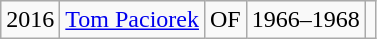<table class="wikitable" style="text-align:center">
<tr>
<td>2016</td>
<td><a href='#'>Tom Paciorek</a></td>
<td>OF</td>
<td>1966–1968</td>
<td></td>
</tr>
</table>
